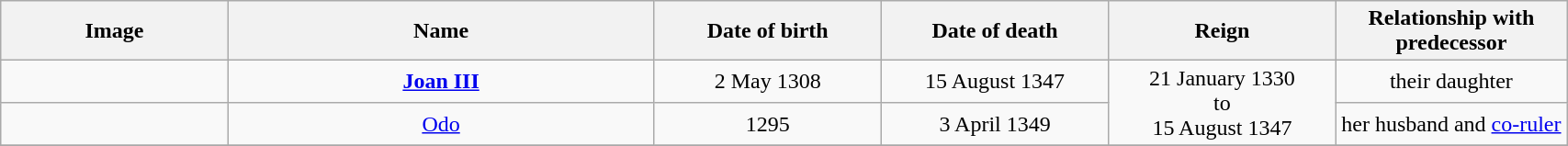<table width=90% class="wikitable">
<tr>
<th width=8%>Image</th>
<th width=15%>Name</th>
<th width=8%>Date of birth</th>
<th width=8%>Date of death</th>
<th width=8%>Reign</th>
<th width=8%>Relationship with predecessor</th>
</tr>
<tr>
<td></td>
<td align="center"><strong><a href='#'>Joan III</a></strong></td>
<td align="center">2 May 1308</td>
<td align="center">15 August 1347</td>
<td align="center" rowspan="2">21 January 1330<br>to<br>15 August 1347</td>
<td align="center">their daughter</td>
</tr>
<tr>
<td></td>
<td align="center"><a href='#'>Odo</a></td>
<td align="center">1295</td>
<td align="center">3 April 1349</td>
<td align="center">her husband and <a href='#'>co-ruler</a></td>
</tr>
<tr>
</tr>
</table>
